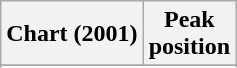<table class="wikitable sortable plainrowheaders">
<tr>
<th>Chart (2001)</th>
<th>Peak <br> position</th>
</tr>
<tr>
</tr>
<tr>
</tr>
<tr>
</tr>
<tr>
</tr>
<tr>
</tr>
<tr>
</tr>
<tr>
</tr>
</table>
